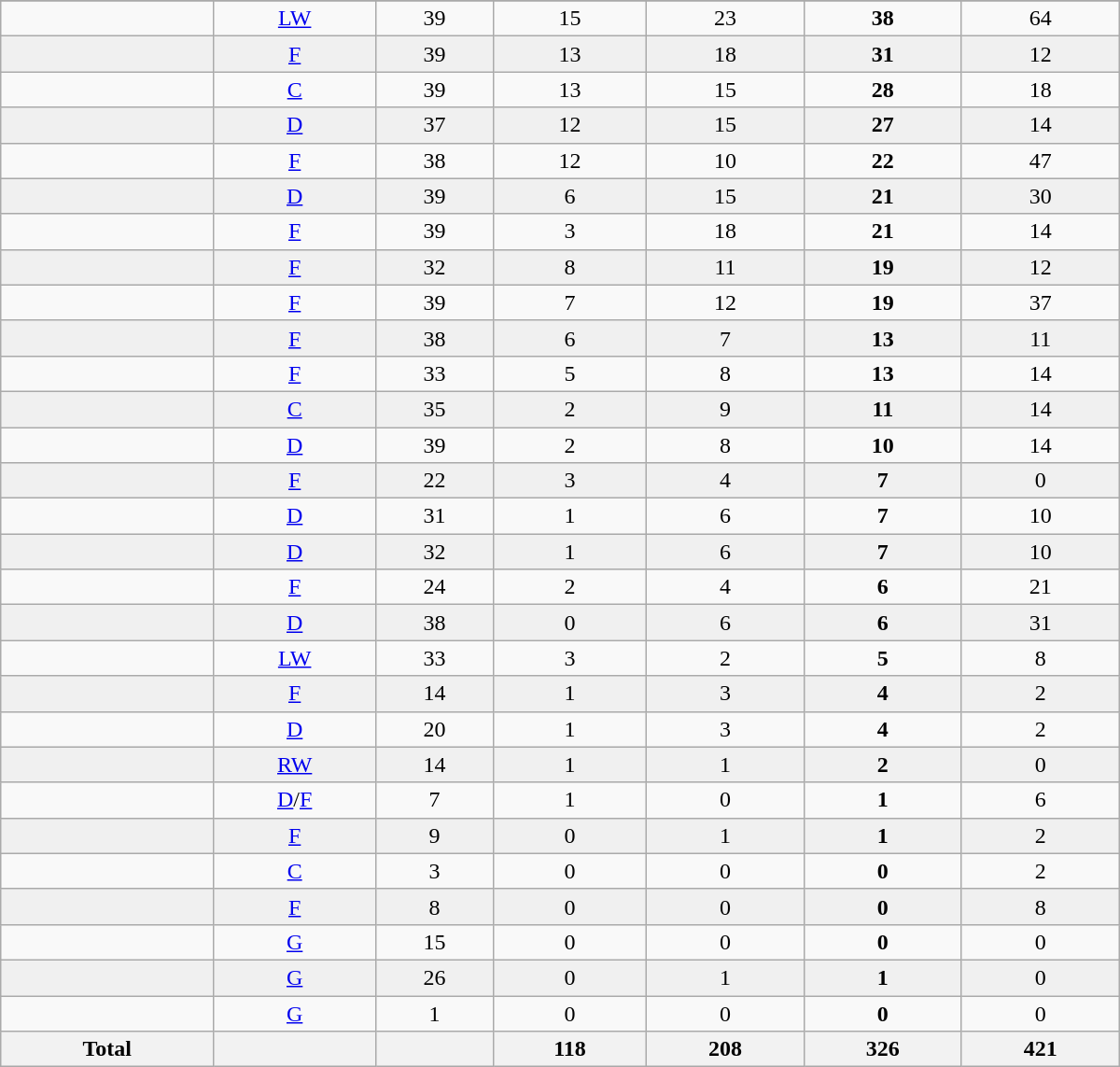<table class="wikitable sortable" width ="800">
<tr align="center">
</tr>
<tr align="center" bgcolor="">
<td></td>
<td><a href='#'>LW</a></td>
<td>39</td>
<td>15</td>
<td>23</td>
<td><strong>38</strong></td>
<td>64</td>
</tr>
<tr align="center" bgcolor="f0f0f0">
<td></td>
<td><a href='#'>F</a></td>
<td>39</td>
<td>13</td>
<td>18</td>
<td><strong>31</strong></td>
<td>12</td>
</tr>
<tr align="center" bgcolor="">
<td></td>
<td><a href='#'>C</a></td>
<td>39</td>
<td>13</td>
<td>15</td>
<td><strong>28</strong></td>
<td>18</td>
</tr>
<tr align="center" bgcolor="f0f0f0">
<td></td>
<td><a href='#'>D</a></td>
<td>37</td>
<td>12</td>
<td>15</td>
<td><strong>27</strong></td>
<td>14</td>
</tr>
<tr align="center" bgcolor="">
<td></td>
<td><a href='#'>F</a></td>
<td>38</td>
<td>12</td>
<td>10</td>
<td><strong>22</strong></td>
<td>47</td>
</tr>
<tr align="center" bgcolor="f0f0f0">
<td></td>
<td><a href='#'>D</a></td>
<td>39</td>
<td>6</td>
<td>15</td>
<td><strong>21</strong></td>
<td>30</td>
</tr>
<tr align="center" bgcolor="">
<td></td>
<td><a href='#'>F</a></td>
<td>39</td>
<td>3</td>
<td>18</td>
<td><strong>21</strong></td>
<td>14</td>
</tr>
<tr align="center" bgcolor="f0f0f0">
<td></td>
<td><a href='#'>F</a></td>
<td>32</td>
<td>8</td>
<td>11</td>
<td><strong>19</strong></td>
<td>12</td>
</tr>
<tr align="center" bgcolor="">
<td></td>
<td><a href='#'>F</a></td>
<td>39</td>
<td>7</td>
<td>12</td>
<td><strong>19</strong></td>
<td>37</td>
</tr>
<tr align="center" bgcolor="f0f0f0">
<td></td>
<td><a href='#'>F</a></td>
<td>38</td>
<td>6</td>
<td>7</td>
<td><strong>13</strong></td>
<td>11</td>
</tr>
<tr align="center" bgcolor="">
<td></td>
<td><a href='#'>F</a></td>
<td>33</td>
<td>5</td>
<td>8</td>
<td><strong>13</strong></td>
<td>14</td>
</tr>
<tr align="center" bgcolor="f0f0f0">
<td></td>
<td><a href='#'>C</a></td>
<td>35</td>
<td>2</td>
<td>9</td>
<td><strong>11</strong></td>
<td>14</td>
</tr>
<tr align="center" bgcolor="">
<td></td>
<td><a href='#'>D</a></td>
<td>39</td>
<td>2</td>
<td>8</td>
<td><strong>10</strong></td>
<td>14</td>
</tr>
<tr align="center" bgcolor="f0f0f0">
<td></td>
<td><a href='#'>F</a></td>
<td>22</td>
<td>3</td>
<td>4</td>
<td><strong>7</strong></td>
<td>0</td>
</tr>
<tr align="center" bgcolor="">
<td></td>
<td><a href='#'>D</a></td>
<td>31</td>
<td>1</td>
<td>6</td>
<td><strong>7</strong></td>
<td>10</td>
</tr>
<tr align="center" bgcolor="f0f0f0">
<td></td>
<td><a href='#'>D</a></td>
<td>32</td>
<td>1</td>
<td>6</td>
<td><strong>7</strong></td>
<td>10</td>
</tr>
<tr align="center" bgcolor="">
<td></td>
<td><a href='#'>F</a></td>
<td>24</td>
<td>2</td>
<td>4</td>
<td><strong>6</strong></td>
<td>21</td>
</tr>
<tr align="center" bgcolor="f0f0f0">
<td></td>
<td><a href='#'>D</a></td>
<td>38</td>
<td>0</td>
<td>6</td>
<td><strong>6</strong></td>
<td>31</td>
</tr>
<tr align="center" bgcolor="">
<td></td>
<td><a href='#'>LW</a></td>
<td>33</td>
<td>3</td>
<td>2</td>
<td><strong>5</strong></td>
<td>8</td>
</tr>
<tr align="center" bgcolor="f0f0f0">
<td></td>
<td><a href='#'>F</a></td>
<td>14</td>
<td>1</td>
<td>3</td>
<td><strong>4</strong></td>
<td>2</td>
</tr>
<tr align="center" bgcolor="">
<td></td>
<td><a href='#'>D</a></td>
<td>20</td>
<td>1</td>
<td>3</td>
<td><strong>4</strong></td>
<td>2</td>
</tr>
<tr align="center" bgcolor="f0f0f0">
<td></td>
<td><a href='#'>RW</a></td>
<td>14</td>
<td>1</td>
<td>1</td>
<td><strong>2</strong></td>
<td>0</td>
</tr>
<tr align="center" bgcolor="">
<td></td>
<td><a href='#'>D</a>/<a href='#'>F</a></td>
<td>7</td>
<td>1</td>
<td>0</td>
<td><strong>1</strong></td>
<td>6</td>
</tr>
<tr align="center" bgcolor="f0f0f0">
<td></td>
<td><a href='#'>F</a></td>
<td>9</td>
<td>0</td>
<td>1</td>
<td><strong>1</strong></td>
<td>2</td>
</tr>
<tr align="center" bgcolor="">
<td></td>
<td><a href='#'>C</a></td>
<td>3</td>
<td>0</td>
<td>0</td>
<td><strong>0</strong></td>
<td>2</td>
</tr>
<tr align="center" bgcolor="f0f0f0">
<td></td>
<td><a href='#'>F</a></td>
<td>8</td>
<td>0</td>
<td>0</td>
<td><strong>0</strong></td>
<td>8</td>
</tr>
<tr align="center" bgcolor="">
<td></td>
<td><a href='#'>G</a></td>
<td>15</td>
<td>0</td>
<td>0</td>
<td><strong>0</strong></td>
<td>0</td>
</tr>
<tr align="center" bgcolor="f0f0f0">
<td></td>
<td><a href='#'>G</a></td>
<td>26</td>
<td>0</td>
<td>1</td>
<td><strong>1</strong></td>
<td>0</td>
</tr>
<tr align="center" bgcolor="">
<td></td>
<td><a href='#'>G</a></td>
<td>1</td>
<td>0</td>
<td>0</td>
<td><strong>0</strong></td>
<td>0</td>
</tr>
<tr>
<th>Total</th>
<th></th>
<th></th>
<th>118</th>
<th>208</th>
<th>326</th>
<th>421</th>
</tr>
</table>
